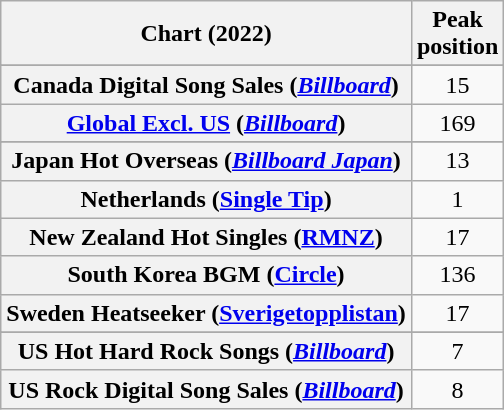<table class="wikitable sortable plainrowheaders" style="text-align:center">
<tr>
<th scope="col">Chart (2022)</th>
<th scope="col">Peak<br>position</th>
</tr>
<tr>
</tr>
<tr>
<th scope="row">Canada Digital Song Sales (<em><a href='#'>Billboard</a></em>)</th>
<td>15</td>
</tr>
<tr>
<th scope="row"><a href='#'>Global Excl. US</a> (<em><a href='#'>Billboard</a></em>)</th>
<td>169</td>
</tr>
<tr>
</tr>
<tr>
<th scope="row">Japan Hot Overseas (<em><a href='#'>Billboard Japan</a></em>)</th>
<td>13</td>
</tr>
<tr>
<th scope="row">Netherlands (<a href='#'>Single Tip</a>)</th>
<td>1</td>
</tr>
<tr>
<th scope="row">New Zealand Hot Singles (<a href='#'>RMNZ</a>)</th>
<td>17</td>
</tr>
<tr>
<th scope="row">South Korea BGM (<a href='#'>Circle</a>)</th>
<td>136</td>
</tr>
<tr>
<th scope="row">Sweden Heatseeker (<a href='#'>Sverigetopplistan</a>)</th>
<td>17</td>
</tr>
<tr>
</tr>
<tr>
</tr>
<tr>
</tr>
<tr>
<th scope="row">US Hot Hard Rock Songs (<em><a href='#'>Billboard</a></em>)</th>
<td>7</td>
</tr>
<tr>
<th scope="row">US Rock Digital Song Sales (<em><a href='#'>Billboard</a></em>)</th>
<td>8</td>
</tr>
</table>
